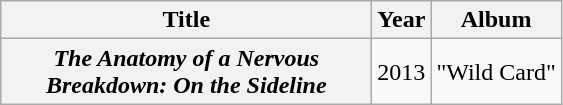<table class="wikitable plainrowheaders" style="text-align:center;">
<tr>
<th scope="col" style="width:15em;">Title</th>
<th scope="col">Year</th>
<th scope="col">Album</th>
</tr>
<tr>
<th scope="row"><em>The Anatomy of a Nervous Breakdown: On the Sideline</em></th>
<td>2013</td>
<td>"Wild Card"</td>
</tr>
</table>
